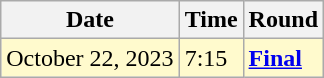<table class="wikitable">
<tr>
<th>Date</th>
<th>Time</th>
<th>Round</th>
</tr>
<tr style=background:lemonchiffon>
<td>October 22, 2023</td>
<td>7:15</td>
<td><strong><a href='#'>Final</a></strong></td>
</tr>
</table>
